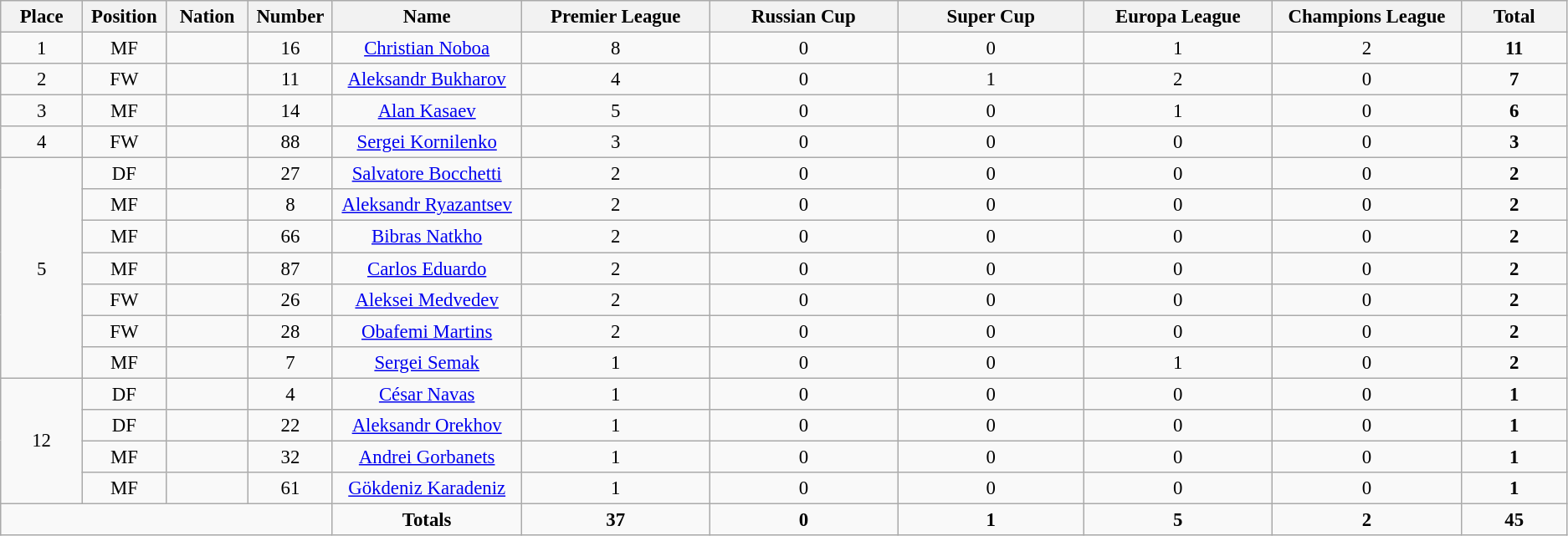<table class="wikitable" style="font-size: 95%; text-align: center;">
<tr>
<th width=60>Place</th>
<th width=60>Position</th>
<th width=60>Nation</th>
<th width=60>Number</th>
<th width=150>Name</th>
<th width=150>Premier League</th>
<th width=150>Russian Cup</th>
<th width=150>Super Cup</th>
<th width=150>Europa League</th>
<th width=150>Champions League</th>
<th width=80><strong>Total</strong></th>
</tr>
<tr>
<td>1</td>
<td>MF</td>
<td></td>
<td>16</td>
<td><a href='#'>Christian Noboa</a></td>
<td>8</td>
<td>0</td>
<td>0</td>
<td>1</td>
<td>2</td>
<td><strong>11</strong></td>
</tr>
<tr>
<td>2</td>
<td>FW</td>
<td></td>
<td>11</td>
<td><a href='#'>Aleksandr Bukharov</a></td>
<td>4</td>
<td>0</td>
<td>1</td>
<td>2</td>
<td>0</td>
<td><strong>7</strong></td>
</tr>
<tr>
<td>3</td>
<td>MF</td>
<td></td>
<td>14</td>
<td><a href='#'>Alan Kasaev</a></td>
<td>5</td>
<td>0</td>
<td>0</td>
<td>1</td>
<td>0</td>
<td><strong>6</strong></td>
</tr>
<tr>
<td>4</td>
<td>FW</td>
<td></td>
<td>88</td>
<td><a href='#'>Sergei Kornilenko</a></td>
<td>3</td>
<td>0</td>
<td>0</td>
<td>0</td>
<td>0</td>
<td><strong>3</strong></td>
</tr>
<tr>
<td rowspan="7">5</td>
<td>DF</td>
<td></td>
<td>27</td>
<td><a href='#'>Salvatore Bocchetti</a></td>
<td>2</td>
<td>0</td>
<td>0</td>
<td>0</td>
<td>0</td>
<td><strong>2</strong></td>
</tr>
<tr>
<td>MF</td>
<td></td>
<td>8</td>
<td><a href='#'>Aleksandr Ryazantsev</a></td>
<td>2</td>
<td>0</td>
<td>0</td>
<td>0</td>
<td>0</td>
<td><strong>2</strong></td>
</tr>
<tr>
<td>MF</td>
<td></td>
<td>66</td>
<td><a href='#'>Bibras Natkho</a></td>
<td>2</td>
<td>0</td>
<td>0</td>
<td>0</td>
<td>0</td>
<td><strong>2</strong></td>
</tr>
<tr>
<td>MF</td>
<td></td>
<td>87</td>
<td><a href='#'>Carlos Eduardo</a></td>
<td>2</td>
<td>0</td>
<td>0</td>
<td>0</td>
<td>0</td>
<td><strong>2</strong></td>
</tr>
<tr>
<td>FW</td>
<td></td>
<td>26</td>
<td><a href='#'>Aleksei Medvedev</a></td>
<td>2</td>
<td>0</td>
<td>0</td>
<td>0</td>
<td>0</td>
<td><strong>2</strong></td>
</tr>
<tr>
<td>FW</td>
<td></td>
<td>28</td>
<td><a href='#'>Obafemi Martins</a></td>
<td>2</td>
<td>0</td>
<td>0</td>
<td>0</td>
<td>0</td>
<td><strong>2</strong></td>
</tr>
<tr>
<td>MF</td>
<td></td>
<td>7</td>
<td><a href='#'>Sergei Semak</a></td>
<td>1</td>
<td>0</td>
<td>0</td>
<td>1</td>
<td>0</td>
<td><strong>2</strong></td>
</tr>
<tr>
<td rowspan="4">12</td>
<td>DF</td>
<td></td>
<td>4</td>
<td><a href='#'>César Navas</a></td>
<td>1</td>
<td>0</td>
<td>0</td>
<td>0</td>
<td>0</td>
<td><strong>1</strong></td>
</tr>
<tr>
<td>DF</td>
<td></td>
<td>22</td>
<td><a href='#'>Aleksandr Orekhov</a></td>
<td>1</td>
<td>0</td>
<td>0</td>
<td>0</td>
<td>0</td>
<td><strong>1</strong></td>
</tr>
<tr>
<td>MF</td>
<td></td>
<td>32</td>
<td><a href='#'>Andrei Gorbanets</a></td>
<td>1</td>
<td>0</td>
<td>0</td>
<td>0</td>
<td>0</td>
<td><strong>1</strong></td>
</tr>
<tr>
<td>MF</td>
<td></td>
<td>61</td>
<td><a href='#'>Gökdeniz Karadeniz</a></td>
<td>1</td>
<td>0</td>
<td>0</td>
<td>0</td>
<td>0</td>
<td><strong>1</strong></td>
</tr>
<tr>
<td colspan="4"></td>
<td><strong>Totals</strong></td>
<td><strong>37</strong></td>
<td><strong>0</strong></td>
<td><strong>1</strong></td>
<td><strong>5</strong></td>
<td><strong>2</strong></td>
<td><strong>45</strong></td>
</tr>
</table>
